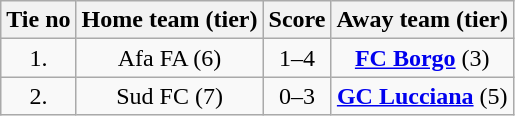<table class="wikitable" style="text-align: center">
<tr>
<th>Tie no</th>
<th>Home team (tier)</th>
<th>Score</th>
<th>Away team (tier)</th>
</tr>
<tr>
<td>1.</td>
<td>Afa FA (6)</td>
<td>1–4</td>
<td><strong><a href='#'>FC Borgo</a></strong> (3)</td>
</tr>
<tr>
<td>2.</td>
<td>Sud FC (7)</td>
<td>0–3</td>
<td><strong><a href='#'>GC Lucciana</a></strong> (5)</td>
</tr>
</table>
